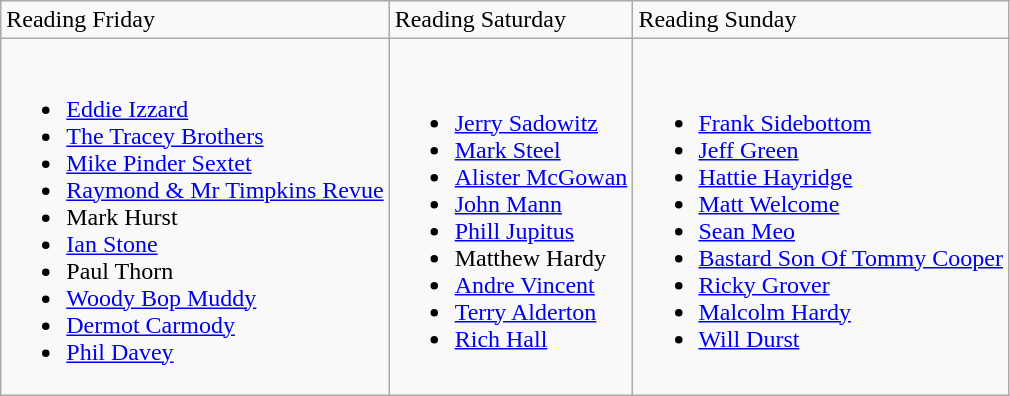<table class="wikitable">
<tr>
<td>Reading Friday</td>
<td>Reading Saturday</td>
<td>Reading Sunday</td>
</tr>
<tr>
<td><br><ul><li><a href='#'>Eddie Izzard</a></li><li><a href='#'>The Tracey Brothers</a></li><li><a href='#'>Mike Pinder Sextet</a></li><li><a href='#'>Raymond & Mr Timpkins Revue</a></li><li>Mark Hurst</li><li><a href='#'>Ian Stone</a></li><li>Paul Thorn</li><li><a href='#'>Woody Bop Muddy</a></li><li><a href='#'>Dermot Carmody</a></li><li><a href='#'>Phil Davey</a></li></ul></td>
<td><br><ul><li><a href='#'>Jerry Sadowitz</a></li><li><a href='#'>Mark Steel</a></li><li><a href='#'>Alister McGowan</a></li><li><a href='#'>John Mann</a></li><li><a href='#'>Phill Jupitus</a></li><li>Matthew Hardy</li><li><a href='#'>Andre Vincent</a></li><li><a href='#'>Terry Alderton</a></li><li><a href='#'>Rich Hall</a></li></ul></td>
<td><br><ul><li><a href='#'>Frank Sidebottom</a></li><li><a href='#'>Jeff Green</a></li><li><a href='#'>Hattie Hayridge</a></li><li><a href='#'>Matt Welcome</a></li><li><a href='#'>Sean Meo</a></li><li><a href='#'>Bastard Son Of Tommy Cooper</a></li><li><a href='#'>Ricky Grover</a></li><li><a href='#'>Malcolm Hardy</a></li><li><a href='#'>Will Durst</a></li></ul></td>
</tr>
</table>
